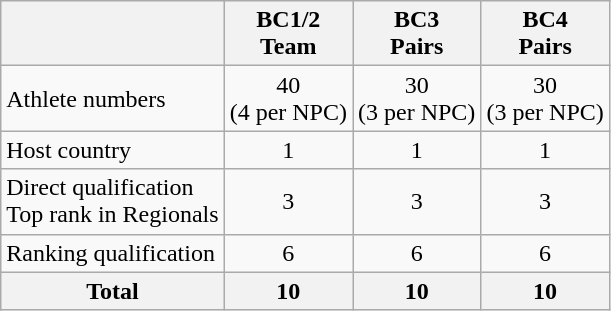<table class="wikitable">
<tr>
<th></th>
<th>BC1/2<br> Team</th>
<th>BC3<br>Pairs</th>
<th>BC4<br>Pairs</th>
</tr>
<tr align=center>
<td align=left>Athlete numbers</td>
<td>40<br>(4 per NPC)</td>
<td>30<br>(3 per NPC)</td>
<td>30<br>(3 per NPC)</td>
</tr>
<tr align=center>
<td align=left>Host country</td>
<td>1</td>
<td>1</td>
<td>1</td>
</tr>
<tr align=center>
<td align=left>Direct qualification<br>Top rank in Regionals</td>
<td>3</td>
<td>3</td>
<td>3</td>
</tr>
<tr align=center>
<td align=left>Ranking qualification</td>
<td>6</td>
<td>6</td>
<td>6</td>
</tr>
<tr>
<th>Total</th>
<th>10</th>
<th>10</th>
<th>10</th>
</tr>
</table>
